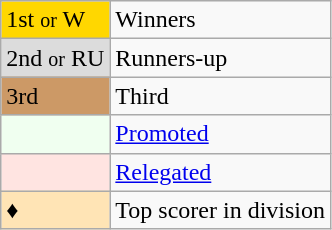<table class="wikitable" text-align:center">
<tr>
<td bgcolor=gold>1st <small>or</small> W</td>
<td>Winners</td>
</tr>
<tr>
<td bgcolor=#DCDCDC>2nd <small>or</small> RU</td>
<td>Runners-up</td>
</tr>
<tr>
<td bgcolor=#CC9966>3rd</td>
<td>Third</td>
</tr>
<tr>
<td bgcolor=#F0FFF0></td>
<td><a href='#'>Promoted</a></td>
</tr>
<tr>
<td bgcolor=#FFE4E1></td>
<td><a href='#'>Relegated</a></td>
</tr>
<tr>
<td bgcolor=#FFE4B5>♦</td>
<td>Top scorer in division</td>
</tr>
</table>
